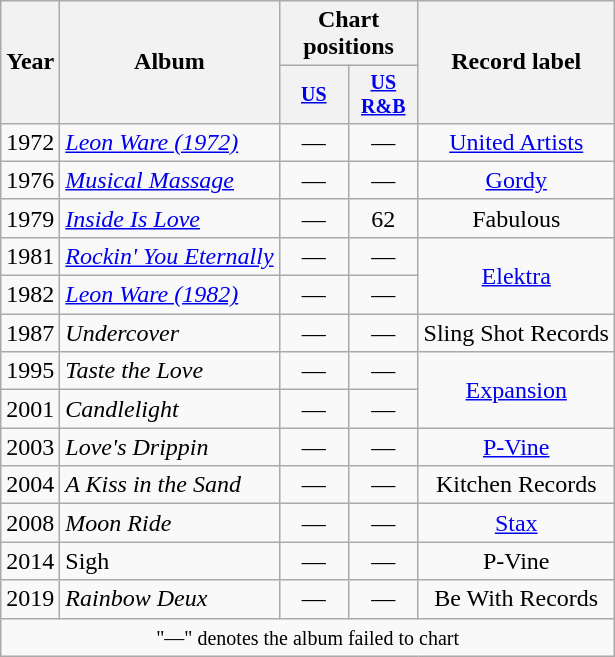<table class="wikitable" style="text-align:center;">
<tr>
<th rowspan="2">Year</th>
<th rowspan="2">Album</th>
<th colspan="2">Chart positions</th>
<th rowspan="2">Record label</th>
</tr>
<tr style="font-size:smaller;">
<th style="width:40px;"><a href='#'>US</a></th>
<th style="width:40px;"><a href='#'>US<br>R&B</a></th>
</tr>
<tr>
<td>1972</td>
<td style="text-align:left;"><em><a href='#'>Leon Ware (1972)</a></em></td>
<td>—</td>
<td>—</td>
<td><a href='#'>United Artists</a></td>
</tr>
<tr>
<td>1976</td>
<td style="text-align:left;"><em><a href='#'>Musical Massage</a></em></td>
<td>—</td>
<td>—</td>
<td><a href='#'>Gordy</a></td>
</tr>
<tr>
<td>1979</td>
<td style="text-align:left;"><em><a href='#'>Inside Is Love</a></em></td>
<td>—</td>
<td>62</td>
<td>Fabulous</td>
</tr>
<tr>
<td>1981</td>
<td style="text-align:left;"><em><a href='#'>Rockin' You Eternally</a></em></td>
<td>—</td>
<td>—</td>
<td rowspan="2"><a href='#'>Elektra</a></td>
</tr>
<tr>
<td>1982</td>
<td style="text-align:left;"><em><a href='#'>Leon Ware (1982)</a></em></td>
<td>—</td>
<td>—</td>
</tr>
<tr>
<td>1987</td>
<td style="text-align:left;"><em>Undercover</em></td>
<td>—</td>
<td>—</td>
<td>Sling Shot Records</td>
</tr>
<tr>
<td>1995</td>
<td style="text-align:left;"><em>Taste the Love</em></td>
<td>—</td>
<td>—</td>
<td rowspan="2"><a href='#'>Expansion</a></td>
</tr>
<tr>
<td>2001</td>
<td style="text-align:left;"><em>Candlelight</em></td>
<td>—</td>
<td>—</td>
</tr>
<tr>
<td>2003</td>
<td style="text-align:left;"><em>Love's Drippin</em></td>
<td>—</td>
<td>—</td>
<td><a href='#'>P-Vine</a></td>
</tr>
<tr>
<td>2004</td>
<td style="text-align:left;"><em>A Kiss in the Sand</em></td>
<td>—</td>
<td>—</td>
<td>Kitchen Records</td>
</tr>
<tr>
<td>2008</td>
<td style="text-align:left;"><em>Moon Ride</em></td>
<td>—</td>
<td>—</td>
<td><a href='#'>Stax</a></td>
</tr>
<tr>
<td>2014</td>
<td style="text-align:left;">Sigh</td>
<td>—</td>
<td>—</td>
<td>P-Vine</td>
</tr>
<tr>
<td>2019</td>
<td style="text-align:left;"><em>Rainbow Deux</em></td>
<td>—</td>
<td>—</td>
<td>Be With Records</td>
</tr>
<tr>
<td style="text-align:center;" colspan="7"><small>"—" denotes the album failed to chart</small></td>
</tr>
</table>
